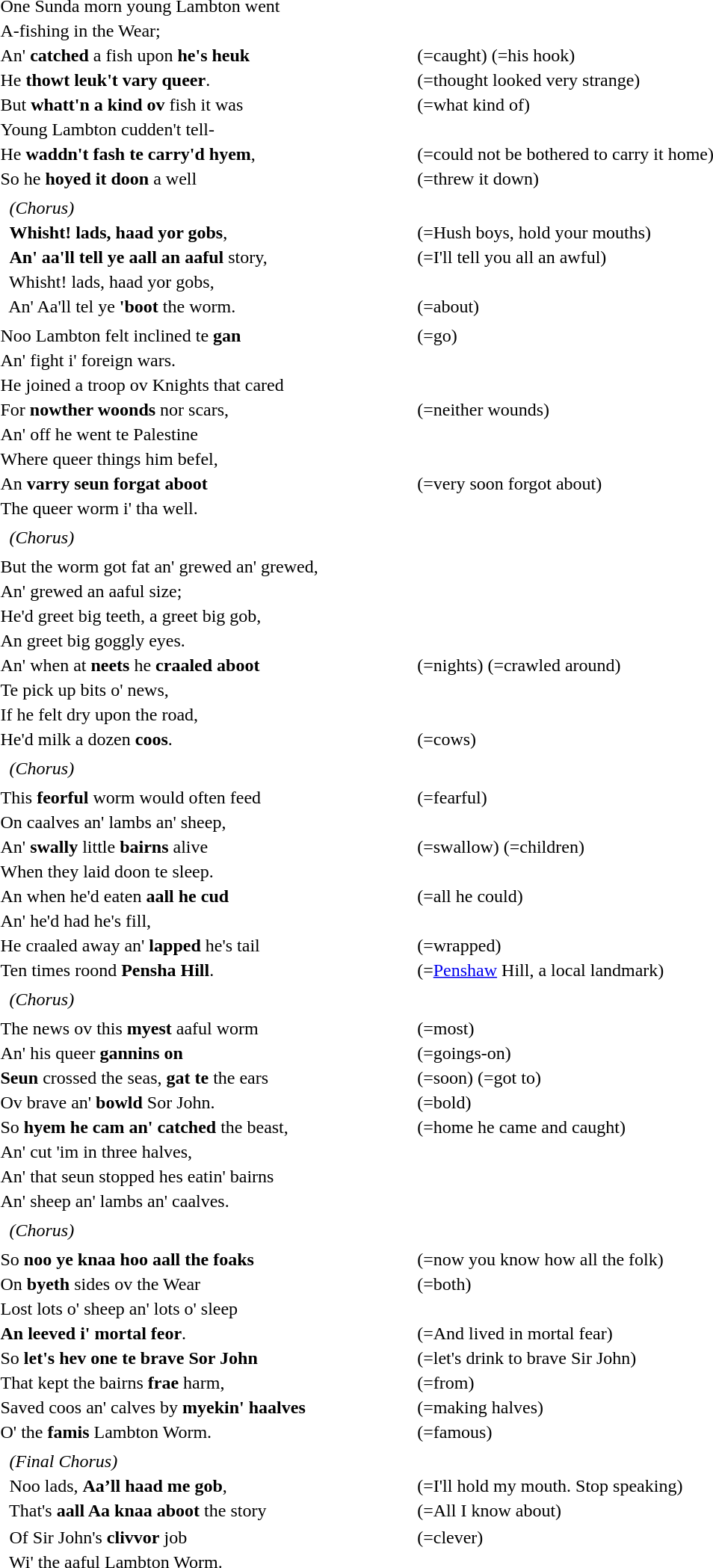<table width="98%" |>
<tr>
<td valign="top" width="30%">One Sunda morn young Lambton went</td>
</tr>
<tr>
<td>A-fishing in the Wear;</td>
</tr>
<tr>
<td>An' <strong>catched</strong> a fish upon <strong>he's heuk</strong></td>
<td>(=caught) (=his hook)</td>
</tr>
<tr>
<td>He <strong>thowt leuk't vary queer</strong>.</td>
<td>(=thought looked very strange)</td>
</tr>
<tr>
<td>But <strong>whatt'n a kind ov</strong> fish it was</td>
<td>(=what kind of)</td>
</tr>
<tr>
<td>Young Lambton cudden't tell-</td>
</tr>
<tr>
<td>He <strong>waddn't fash te carry'd hyem</strong>,</td>
<td>(=could not be bothered to carry it home)</td>
</tr>
<tr>
<td>So he <strong>hoyed it doon</strong> a well</td>
<td>(=threw it down)</td>
</tr>
<tr>
<td></td>
</tr>
<tr>
<td>  <em>(Chorus)</em></td>
</tr>
<tr>
<td>  <strong>Whisht! lads, haad yor gobs</strong>,</td>
<td>(=Hush boys, hold your mouths)</td>
</tr>
<tr>
<td>  <strong>An' aa'll tell ye aall an aaful</strong> story,</td>
<td>(=I'll tell you all an awful)</td>
</tr>
<tr>
<td>  Whisht! lads, haad yor gobs,</td>
</tr>
<tr>
<td>  An' Aa'll tel ye <strong>'boot</strong> the worm.</td>
<td>(=about)</td>
</tr>
<tr>
<td></td>
</tr>
<tr>
<td>Noo Lambton felt inclined te <strong>gan</strong></td>
<td>(=go)</td>
</tr>
<tr>
<td>An' fight i' foreign wars.</td>
</tr>
<tr>
<td>He joined a troop ov Knights that cared</td>
</tr>
<tr>
<td>For <strong>nowther woonds</strong> nor scars,</td>
<td>(=neither wounds)</td>
</tr>
<tr>
<td>An' off he went te Palestine</td>
</tr>
<tr>
<td>Where queer things him befel,</td>
</tr>
<tr>
<td>An <strong>varry seun forgat aboot</strong></td>
<td>(=very soon forgot about)</td>
</tr>
<tr>
<td>The queer worm i' tha well.</td>
</tr>
<tr>
<td></td>
</tr>
<tr>
<td>  <em>(Chorus)</em></td>
</tr>
<tr>
<td></td>
</tr>
<tr>
<td>But the worm got fat an' grewed an' grewed,</td>
</tr>
<tr>
<td>An' grewed an aaful size;</td>
</tr>
<tr>
<td>He'd greet big teeth, a greet big gob,</td>
</tr>
<tr>
<td>An greet big goggly eyes.</td>
</tr>
<tr>
<td>An' when at <strong>neets</strong> he <strong>craaled aboot</strong></td>
<td>(=nights) (=crawled around)</td>
</tr>
<tr>
<td>Te pick up bits o' news,</td>
</tr>
<tr>
<td>If he felt dry upon the road,</td>
</tr>
<tr>
<td>He'd milk a dozen <strong>coos</strong>.</td>
<td>(=cows)</td>
</tr>
<tr>
<td></td>
</tr>
<tr>
<td>  <em>(Chorus)</em></td>
</tr>
<tr>
<td></td>
</tr>
<tr>
<td>This <strong>feorful</strong> worm would often feed</td>
<td>(=fearful)</td>
</tr>
<tr>
<td>On caalves an' lambs an' sheep,</td>
</tr>
<tr>
<td>An' <strong>swally</strong> little <strong>bairns</strong> alive</td>
<td>(=swallow) (=children)</td>
</tr>
<tr>
<td>When they laid doon te sleep.</td>
</tr>
<tr>
<td>An when he'd eaten <strong>aall he cud</strong></td>
<td>(=all he could)</td>
</tr>
<tr>
<td>An' he'd had he's fill,</td>
</tr>
<tr>
<td>He craaled away an' <strong>lapped</strong> he's tail</td>
<td>(=wrapped)</td>
</tr>
<tr>
<td>Ten times roond <strong>Pensha Hill</strong>.</td>
<td>(=<a href='#'>Penshaw</a> Hill, a local landmark)</td>
</tr>
<tr>
<td></td>
</tr>
<tr>
<td>  <em>(Chorus)</em></td>
</tr>
<tr>
<td></td>
</tr>
<tr>
<td>The news ov this <strong>myest</strong> aaful worm</td>
<td>(=most)</td>
</tr>
<tr>
<td>An' his queer <strong>gannins on</strong></td>
<td>(=goings-on)</td>
</tr>
<tr>
<td><strong>Seun</strong> crossed the seas, <strong>gat te</strong> the ears</td>
<td>(=soon) (=got to)</td>
</tr>
<tr>
<td>Ov brave an' <strong>bowld</strong> Sor John.</td>
<td>(=bold)</td>
</tr>
<tr>
<td>So <strong>hyem he cam an' catched</strong> the beast,</td>
<td>(=home he came and caught)</td>
</tr>
<tr>
<td>An' cut 'im in three halves,</td>
<td></td>
</tr>
<tr>
<td>An' that seun stopped hes eatin' bairns</td>
</tr>
<tr>
<td>An' sheep an' lambs an' caalves.</td>
</tr>
<tr>
<td></td>
</tr>
<tr>
<td>  <em>(Chorus)</em></td>
</tr>
<tr>
<td></td>
</tr>
<tr>
<td>So <strong>noo ye knaa hoo aall the foaks</strong></td>
<td>(=now you know how all the folk)</td>
</tr>
<tr>
<td>On <strong>byeth</strong> sides ov the Wear</td>
<td>(=both)</td>
</tr>
<tr>
<td>Lost lots o' sheep an' lots o' sleep</td>
</tr>
<tr>
<td><strong>An leeved i' mortal feor</strong>.</td>
<td>(=And lived in mortal fear)</td>
</tr>
<tr>
<td>So <strong>let's hev one te brave Sor John</strong></td>
<td>(=let's drink to brave Sir John)</td>
</tr>
<tr>
<td>That kept the bairns <strong>frae</strong> harm,</td>
<td>(=from)</td>
</tr>
<tr>
<td>Saved coos an' calves by <strong>myekin' haalves</strong></td>
<td>(=making halves)</td>
</tr>
<tr>
<td>O' the <strong>famis</strong> Lambton Worm.</td>
<td>(=famous)</td>
</tr>
<tr>
<td></td>
</tr>
<tr>
<td>  <em>(Final Chorus)</em></td>
</tr>
<tr>
<td>  Noo lads, <strong>Aa’ll haad me gob</strong>,</td>
<td>(=I'll hold my mouth. Stop speaking)</td>
</tr>
<tr>
<td>  That's <strong>aall Aa knaa aboot</strong> the story</td>
<td>(=All I know about)</td>
</tr>
<tr>
</tr>
<tr>
<td>  Of Sir John's <strong>clivvor</strong> job</td>
<td>(=clever)</td>
</tr>
<tr>
<td>  Wi' the aaful Lambton Worm.</td>
</tr>
</table>
